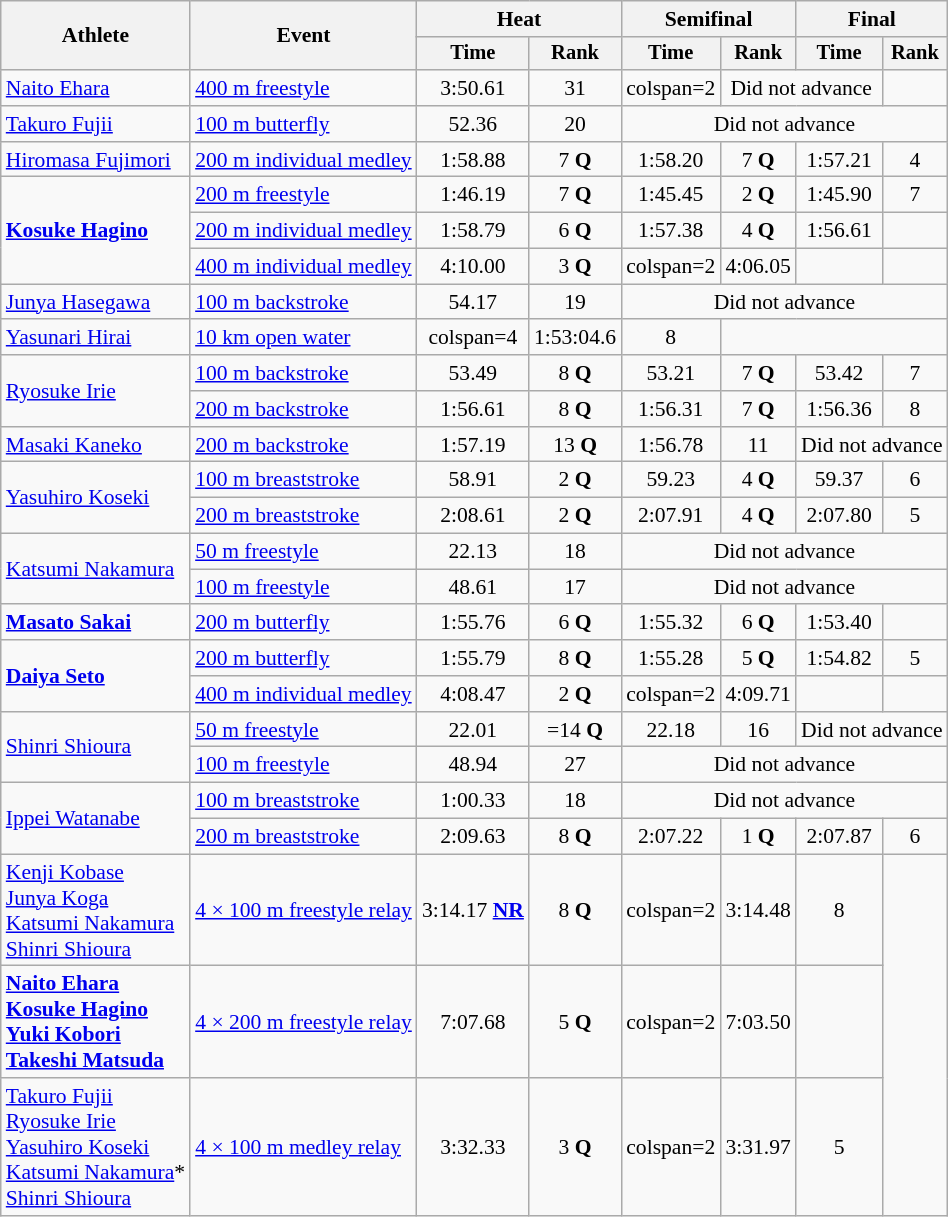<table class=wikitable style="font-size:90%">
<tr>
<th rowspan="2">Athlete</th>
<th rowspan="2">Event</th>
<th colspan="2">Heat</th>
<th colspan="2">Semifinal</th>
<th colspan="2">Final</th>
</tr>
<tr style="font-size:95%">
<th>Time</th>
<th>Rank</th>
<th>Time</th>
<th>Rank</th>
<th>Time</th>
<th>Rank</th>
</tr>
<tr align=center>
<td align=left><a href='#'>Naito Ehara</a></td>
<td align=left><a href='#'>400 m freestyle</a></td>
<td>3:50.61</td>
<td>31</td>
<td>colspan=2 </td>
<td colspan=2>Did not advance</td>
</tr>
<tr align=center>
<td align=left><a href='#'>Takuro Fujii</a></td>
<td align=left><a href='#'>100 m butterfly</a></td>
<td>52.36</td>
<td>20</td>
<td colspan=4>Did not advance</td>
</tr>
<tr align=center>
<td align=left><a href='#'>Hiromasa Fujimori</a></td>
<td align=left><a href='#'>200 m individual medley</a></td>
<td>1:58.88</td>
<td>7 <strong>Q</strong></td>
<td>1:58.20</td>
<td>7 <strong>Q</strong></td>
<td>1:57.21</td>
<td>4</td>
</tr>
<tr align=center>
<td align=left rowspan=3><strong><a href='#'>Kosuke Hagino</a></strong></td>
<td align=left><a href='#'>200 m freestyle</a></td>
<td>1:46.19</td>
<td>7 <strong>Q</strong></td>
<td>1:45.45</td>
<td>2 <strong>Q</strong></td>
<td>1:45.90</td>
<td>7</td>
</tr>
<tr align=center>
<td align=left><a href='#'>200 m individual medley</a></td>
<td>1:58.79</td>
<td>6 <strong>Q</strong></td>
<td>1:57.38</td>
<td>4 <strong>Q</strong></td>
<td>1:56.61</td>
<td></td>
</tr>
<tr align=center>
<td align=left><a href='#'>400 m individual medley</a></td>
<td>4:10.00</td>
<td>3 <strong>Q</strong></td>
<td>colspan=2 </td>
<td>4:06.05</td>
<td></td>
</tr>
<tr align=center>
<td align=left><a href='#'>Junya Hasegawa</a></td>
<td align=left><a href='#'>100 m backstroke</a></td>
<td>54.17</td>
<td>19</td>
<td colspan=4>Did not advance</td>
</tr>
<tr align=center>
<td align=left><a href='#'>Yasunari Hirai</a></td>
<td align=left><a href='#'>10 km open water</a></td>
<td>colspan=4 </td>
<td>1:53:04.6</td>
<td>8</td>
</tr>
<tr align=center>
<td align=left rowspan=2><a href='#'>Ryosuke Irie</a></td>
<td align=left><a href='#'>100 m backstroke</a></td>
<td>53.49</td>
<td>8 <strong>Q</strong></td>
<td>53.21</td>
<td>7 <strong>Q</strong></td>
<td>53.42</td>
<td>7</td>
</tr>
<tr align=center>
<td align=left><a href='#'>200 m backstroke</a></td>
<td>1:56.61</td>
<td>8 <strong>Q</strong></td>
<td>1:56.31</td>
<td>7 <strong>Q</strong></td>
<td>1:56.36</td>
<td>8</td>
</tr>
<tr align=center>
<td align=left><a href='#'>Masaki Kaneko</a></td>
<td align=left><a href='#'>200 m backstroke</a></td>
<td>1:57.19</td>
<td>13 <strong>Q</strong></td>
<td>1:56.78</td>
<td>11</td>
<td colspan=2>Did not advance</td>
</tr>
<tr align=center>
<td align=left rowspan=2><a href='#'>Yasuhiro Koseki</a></td>
<td align=left><a href='#'>100 m breaststroke</a></td>
<td>58.91</td>
<td>2 <strong>Q</strong></td>
<td>59.23</td>
<td>4 <strong>Q</strong></td>
<td>59.37</td>
<td>6</td>
</tr>
<tr align=center>
<td align=left><a href='#'>200 m breaststroke</a></td>
<td>2:08.61</td>
<td>2 <strong>Q</strong></td>
<td>2:07.91</td>
<td>4 <strong>Q</strong></td>
<td>2:07.80</td>
<td>5</td>
</tr>
<tr align=center>
<td align=left rowspan=2><a href='#'>Katsumi Nakamura</a></td>
<td align=left><a href='#'>50 m freestyle</a></td>
<td>22.13</td>
<td>18</td>
<td colspan=4>Did not advance</td>
</tr>
<tr align=center>
<td align=left><a href='#'>100 m freestyle</a></td>
<td>48.61</td>
<td>17</td>
<td colspan=4>Did not advance</td>
</tr>
<tr align=center>
<td align=left><strong><a href='#'>Masato Sakai</a></strong></td>
<td align=left><a href='#'>200 m butterfly</a></td>
<td>1:55.76</td>
<td>6 <strong>Q</strong></td>
<td>1:55.32</td>
<td>6 <strong>Q</strong></td>
<td>1:53.40</td>
<td></td>
</tr>
<tr align=center>
<td align=left rowspan=2><strong><a href='#'>Daiya Seto</a></strong></td>
<td align=left><a href='#'>200 m butterfly</a></td>
<td>1:55.79</td>
<td>8 <strong>Q</strong></td>
<td>1:55.28</td>
<td>5 <strong>Q</strong></td>
<td>1:54.82</td>
<td>5</td>
</tr>
<tr align=center>
<td align=left><a href='#'>400 m individual medley</a></td>
<td>4:08.47</td>
<td>2 <strong>Q</strong></td>
<td>colspan=2 </td>
<td>4:09.71</td>
<td></td>
</tr>
<tr align=center>
<td align=left rowspan=2><a href='#'>Shinri Shioura</a></td>
<td align=left><a href='#'>50 m freestyle</a></td>
<td>22.01</td>
<td>=14 <strong>Q</strong></td>
<td>22.18</td>
<td>16</td>
<td colspan=2>Did not advance</td>
</tr>
<tr align=center>
<td align=left><a href='#'>100 m freestyle</a></td>
<td>48.94</td>
<td>27</td>
<td colspan=4>Did not advance</td>
</tr>
<tr align=center>
<td align=left rowspan=2><a href='#'>Ippei Watanabe</a></td>
<td align=left><a href='#'>100 m breaststroke</a></td>
<td>1:00.33</td>
<td>18</td>
<td colspan=4>Did not advance</td>
</tr>
<tr align=center>
<td align=left><a href='#'>200 m breaststroke</a></td>
<td>2:09.63</td>
<td>8 <strong>Q</strong></td>
<td>2:07.22 </td>
<td>1 <strong>Q</strong></td>
<td>2:07.87</td>
<td>6</td>
</tr>
<tr align=center>
<td align=left><a href='#'>Kenji Kobase</a><br><a href='#'>Junya Koga</a><br><a href='#'>Katsumi Nakamura</a><br><a href='#'>Shinri Shioura</a></td>
<td align=left><a href='#'>4 × 100 m freestyle relay</a></td>
<td>3:14.17 <strong><a href='#'>NR</a></strong></td>
<td>8 <strong>Q</strong></td>
<td>colspan=2 </td>
<td>3:14.48</td>
<td>8</td>
</tr>
<tr align=center>
<td align=left><strong><a href='#'>Naito Ehara</a><br><a href='#'>Kosuke Hagino</a><br><a href='#'>Yuki Kobori</a><br><a href='#'>Takeshi Matsuda</a></strong></td>
<td align=left><a href='#'>4 × 200 m freestyle relay</a></td>
<td>7:07.68</td>
<td>5 <strong>Q</strong></td>
<td>colspan=2 </td>
<td>7:03.50</td>
<td></td>
</tr>
<tr align=center>
<td align=left><a href='#'>Takuro Fujii</a><br><a href='#'>Ryosuke Irie</a><br><a href='#'>Yasuhiro Koseki</a><br><a href='#'>Katsumi Nakamura</a>*<br><a href='#'>Shinri Shioura</a></td>
<td align=left><a href='#'>4 × 100 m medley relay</a></td>
<td>3:32.33</td>
<td>3 <strong>Q</strong></td>
<td>colspan=2 </td>
<td>3:31.97</td>
<td>5</td>
</tr>
</table>
